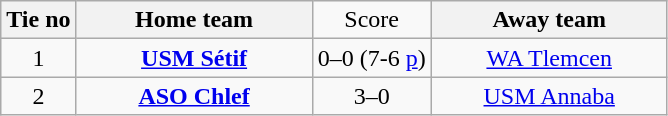<table class="wikitable" style="text-align:center">
<tr>
<th>Tie no</th>
<th style="width:150px;">Home team</th>
<td>Score</td>
<th style="width:150px;">Away team</th>
</tr>
<tr>
<td>1</td>
<td><strong><a href='#'>USM Sétif</a></strong></td>
<td>0–0 (7-6 <a href='#'>p</a>)</td>
<td><a href='#'>WA Tlemcen</a></td>
</tr>
<tr>
<td>2</td>
<td><strong><a href='#'>ASO Chlef</a></strong></td>
<td>3–0</td>
<td><a href='#'>USM Annaba</a></td>
</tr>
</table>
